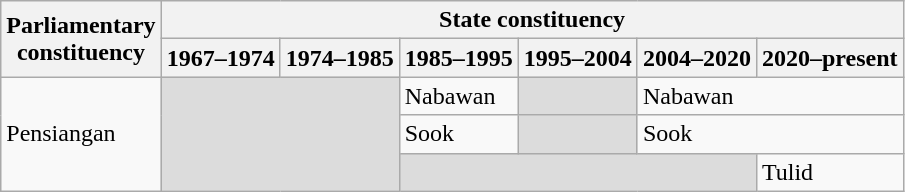<table class=wikitable>
<tr>
<th rowspan=2>Parliamentary<br>constituency</th>
<th colspan=6>State constituency</th>
</tr>
<tr>
<th>1967–1974</th>
<th>1974–1985</th>
<th>1985–1995</th>
<th>1995–2004</th>
<th>2004–2020</th>
<th>2020–present</th>
</tr>
<tr>
<td rowspan=3>Pensiangan</td>
<td rowspan=3 colspan=2 bgcolor=dcdcdc></td>
<td>Nabawan</td>
<td bgcolor=dcdcdc></td>
<td colspan=2>Nabawan</td>
</tr>
<tr>
<td>Sook</td>
<td bgcolor=dcdcdc></td>
<td colspan=2>Sook</td>
</tr>
<tr>
<td bgcolor=dcdcdc colspan=3></td>
<td>Tulid</td>
</tr>
</table>
